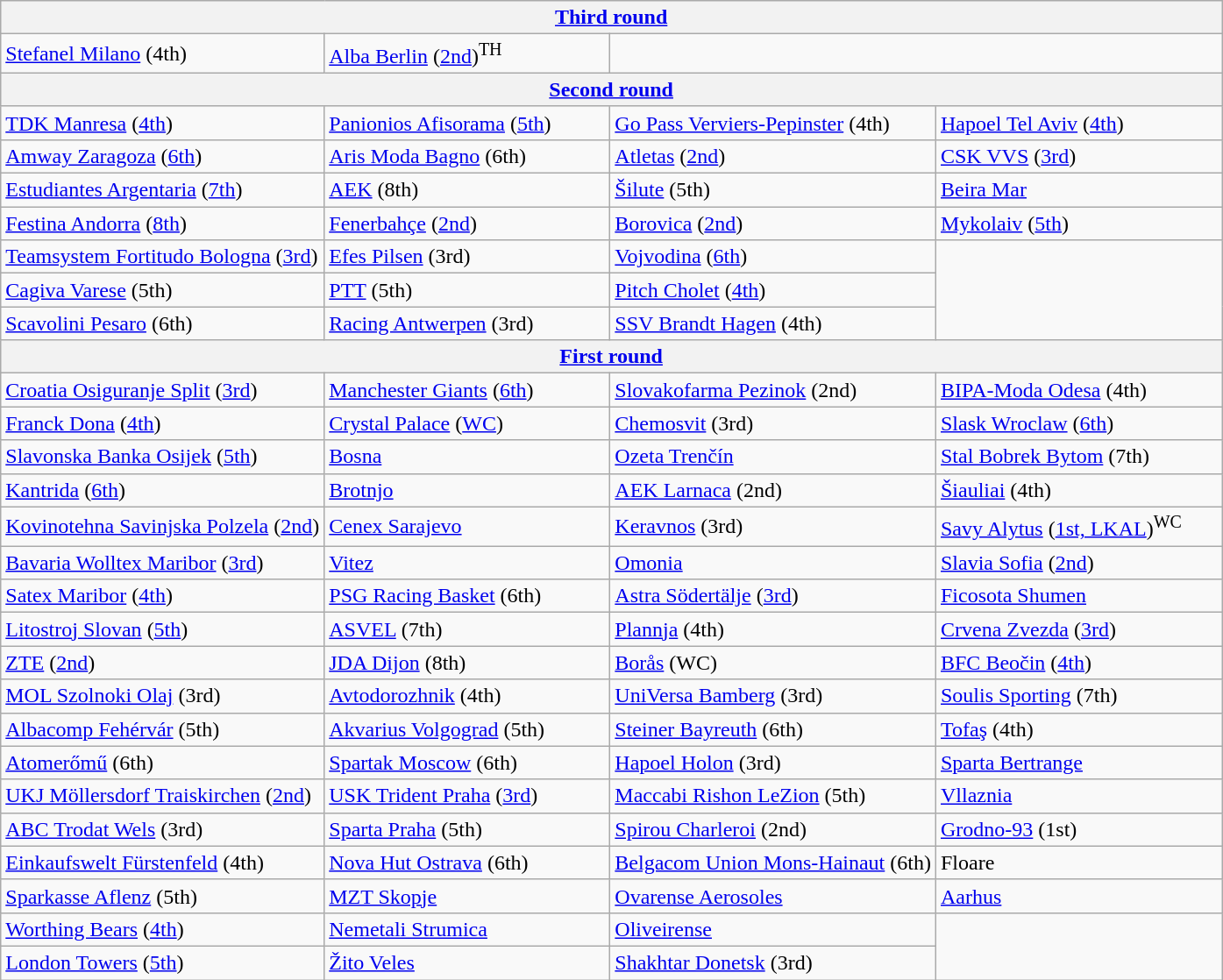<table class="wikitable" style="white-space: nowrap;">
<tr>
<th colspan="4"><a href='#'>Third round</a></th>
</tr>
<tr>
<td width=210> <a href='#'>Stefanel Milano</a> (4th)</td>
<td width=210> <a href='#'>Alba Berlin</a> (<a href='#'>2nd</a>)<sup>TH</sup></td>
<td colspan="2" width="210"></td>
</tr>
<tr>
<th colspan="4"><a href='#'>Second round</a></th>
</tr>
<tr>
<td width=210> <a href='#'>TDK Manresa</a> (<a href='#'>4th</a>)</td>
<td width=210> <a href='#'>Panionios Afisorama</a> (<a href='#'>5th</a>)</td>
<td width=210> <a href='#'>Go Pass Verviers-Pepinster</a> (4th)</td>
<td width=210> <a href='#'>Hapoel Tel Aviv</a> (<a href='#'>4th</a>)</td>
</tr>
<tr>
<td width=210> <a href='#'>Amway Zaragoza</a> (<a href='#'>6th</a>)</td>
<td width=210> <a href='#'>Aris Moda Bagno</a> (6th)</td>
<td width=210> <a href='#'>Atletas</a> (<a href='#'>2nd</a>)</td>
<td width=210> <a href='#'>CSK VVS</a> (<a href='#'>3rd</a>)</td>
</tr>
<tr>
<td width=210> <a href='#'>Estudiantes Argentaria</a> (<a href='#'>7th</a>)</td>
<td width=210> <a href='#'>AEK</a> (8th)</td>
<td width=210> <a href='#'>Šilute</a> (5th)</td>
<td width=210> <a href='#'>Beira Mar</a></td>
</tr>
<tr>
<td width=210> <a href='#'>Festina Andorra</a> (<a href='#'>8th</a>)</td>
<td width=210> <a href='#'>Fenerbahçe</a> (<a href='#'>2nd</a>)</td>
<td width=210> <a href='#'>Borovica</a> (<a href='#'>2nd</a>)</td>
<td width=210> <a href='#'>Mykolaiv</a> (<a href='#'>5th</a>)</td>
</tr>
<tr>
<td width=210> <a href='#'>Teamsystem Fortitudo Bologna</a> (<a href='#'>3rd</a>)</td>
<td width=210> <a href='#'>Efes Pilsen</a> (3rd)</td>
<td width=210> <a href='#'>Vojvodina</a> (<a href='#'>6th</a>)</td>
<td rowspan="3" width="210"></td>
</tr>
<tr>
<td width=210> <a href='#'>Cagiva Varese</a> (5th)</td>
<td width=210> <a href='#'>PTT</a> (5th)</td>
<td width=210> <a href='#'>Pitch Cholet</a> (<a href='#'>4th</a>)</td>
</tr>
<tr>
<td width=210> <a href='#'>Scavolini Pesaro</a> (6th)</td>
<td width=210> <a href='#'>Racing Antwerpen</a> (3rd)</td>
<td width=210> <a href='#'>SSV Brandt Hagen</a> (4th)</td>
</tr>
<tr>
<th colspan=4><a href='#'>First round</a></th>
</tr>
<tr>
<td> <a href='#'>Croatia Osiguranje Split</a> (<a href='#'>3rd</a>)</td>
<td> <a href='#'>Manchester Giants</a> (<a href='#'>6th</a>)</td>
<td> <a href='#'>Slovakofarma Pezinok</a> (2nd)</td>
<td> <a href='#'>BIPA-Moda Odesa</a> (4th)</td>
</tr>
<tr>
<td> <a href='#'>Franck Dona</a> (<a href='#'>4th</a>)</td>
<td> <a href='#'>Crystal Palace</a> (<a href='#'>WC</a>)</td>
<td> <a href='#'>Chemosvit</a> (3rd)</td>
<td> <a href='#'>Slask Wroclaw</a> (<a href='#'>6th</a>)</td>
</tr>
<tr>
<td> <a href='#'>Slavonska Banka Osijek</a> (<a href='#'>5th</a>)</td>
<td> <a href='#'>Bosna</a></td>
<td> <a href='#'>Ozeta Trenčín</a></td>
<td> <a href='#'>Stal Bobrek Bytom</a> (7th)</td>
</tr>
<tr>
<td> <a href='#'>Kantrida</a> (<a href='#'>6th</a>)</td>
<td> <a href='#'>Brotnjo</a></td>
<td> <a href='#'>AEK Larnaca</a> (2nd)</td>
<td> <a href='#'>Šiauliai</a> (4th)</td>
</tr>
<tr>
<td> <a href='#'>Kovinotehna Savinjska Polzela</a> (<a href='#'>2nd</a>)</td>
<td> <a href='#'>Cenex Sarajevo</a></td>
<td> <a href='#'>Keravnos</a> (3rd)</td>
<td> <a href='#'>Savy Alytus</a> (<a href='#'>1st, LKAL</a>)<sup>WC</sup></td>
</tr>
<tr>
<td> <a href='#'>Bavaria Wolltex Maribor</a> (<a href='#'>3rd</a>)</td>
<td> <a href='#'>Vitez</a></td>
<td> <a href='#'>Omonia</a></td>
<td> <a href='#'>Slavia Sofia</a> (<a href='#'>2nd</a>)</td>
</tr>
<tr>
<td> <a href='#'>Satex Maribor</a> (<a href='#'>4th</a>)</td>
<td> <a href='#'>PSG Racing Basket</a> (6th)</td>
<td> <a href='#'>Astra Södertälje</a> (<a href='#'>3rd</a>)</td>
<td> <a href='#'>Ficosota Shumen</a></td>
</tr>
<tr>
<td> <a href='#'>Litostroj Slovan</a> (<a href='#'>5th</a>)</td>
<td> <a href='#'>ASVEL</a> (7th)</td>
<td> <a href='#'>Plannja</a> (4th)</td>
<td> <a href='#'>Crvena Zvezda</a> (<a href='#'>3rd</a>)</td>
</tr>
<tr>
<td width="210"> <a href='#'>ZTE</a> (<a href='#'>2nd</a>)</td>
<td width="210"> <a href='#'>JDA Dijon</a> (8th)</td>
<td width="210"> <a href='#'>Borås</a> (WC)</td>
<td width="210"> <a href='#'>BFC Beočin</a> (<a href='#'>4th</a>)</td>
</tr>
<tr>
<td width="210"> <a href='#'>MOL Szolnoki Olaj</a> (3rd)</td>
<td width="210"> <a href='#'>Avtodorozhnik</a> (4th)</td>
<td width="210"> <a href='#'>UniVersa Bamberg</a> (3rd)</td>
<td width="210"> <a href='#'>Soulis Sporting</a> (7th)</td>
</tr>
<tr>
<td width="210"> <a href='#'>Albacomp Fehérvár</a> (5th)</td>
<td width="210"> <a href='#'>Akvarius Volgograd</a> (5th)</td>
<td width="210"> <a href='#'>Steiner Bayreuth</a> (6th)</td>
<td width="210"> <a href='#'>Tofaş</a> (4th)</td>
</tr>
<tr>
<td width="210"> <a href='#'>Atomerőmű</a> (6th)</td>
<td width="210"> <a href='#'>Spartak Moscow</a> (6th)</td>
<td width="210"> <a href='#'>Hapoel Holon</a> (3rd)</td>
<td width="210"> <a href='#'>Sparta Bertrange</a></td>
</tr>
<tr>
<td width="210"> <a href='#'>UKJ Möllersdorf Traiskirchen</a> (<a href='#'>2nd</a>)</td>
<td width="210"> <a href='#'>USK Trident Praha</a> (<a href='#'>3rd</a>)</td>
<td width="210"> <a href='#'>Maccabi Rishon LeZion</a> (5th)</td>
<td width="210"> <a href='#'>Vllaznia</a></td>
</tr>
<tr>
<td width="210"> <a href='#'>ABC Trodat Wels</a> (3rd)</td>
<td width="210"> <a href='#'>Sparta Praha</a> (5th)</td>
<td width="210"> <a href='#'>Spirou Charleroi</a> (2nd)</td>
<td width="210"> <a href='#'>Grodno-93</a> (1st)</td>
</tr>
<tr>
<td width="210"> <a href='#'>Einkaufswelt Fürstenfeld</a> (4th)</td>
<td width="210"> <a href='#'>Nova Hut Ostrava</a> (6th)</td>
<td width="210"> <a href='#'>Belgacom Union Mons-Hainaut</a> (6th)</td>
<td width="210"> Floare</td>
</tr>
<tr>
<td width="210"> <a href='#'>Sparkasse Aflenz</a> (5th)</td>
<td width="210"> <a href='#'>MZT Skopje</a></td>
<td width="210"> <a href='#'>Ovarense Aerosoles</a></td>
<td width="210"> <a href='#'>Aarhus</a></td>
</tr>
<tr>
<td width="210"> <a href='#'>Worthing Bears</a> (<a href='#'>4th</a>)</td>
<td width="210"> <a href='#'>Nemetali Strumica</a></td>
<td width="210"> <a href='#'>Oliveirense</a></td>
<td rowspan="2" width="210"></td>
</tr>
<tr>
<td width="210"> <a href='#'>London Towers</a> (<a href='#'>5th</a>)</td>
<td width="210"> <a href='#'>Žito Veles</a></td>
<td width="210"> <a href='#'>Shakhtar Donetsk</a> (3rd)</td>
</tr>
</table>
